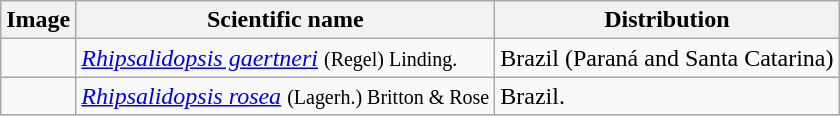<table class="wikitable">
<tr>
<th>Image</th>
<th>Scientific name</th>
<th>Distribution</th>
</tr>
<tr>
<td></td>
<td><em><a href='#'>Rhipsalidopsis gaertneri</a></em> <small>(Regel) Linding.</small></td>
<td>Brazil (Paraná and Santa Catarina)</td>
</tr>
<tr>
<td></td>
<td><em><a href='#'>Rhipsalidopsis rosea</a></em> <small>(Lagerh.) Britton & Rose</small></td>
<td>Brazil.</td>
</tr>
<tr>
</tr>
</table>
